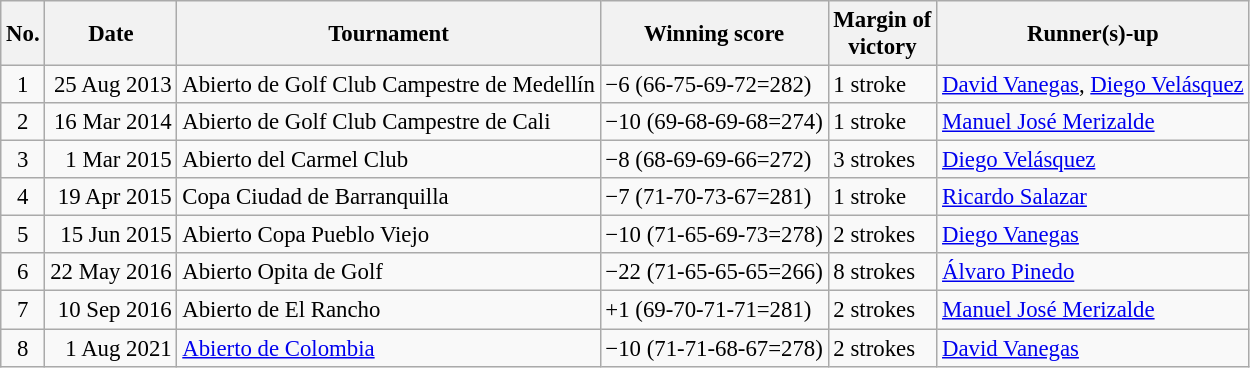<table class="wikitable" style="font-size:95%;">
<tr>
<th>No.</th>
<th>Date</th>
<th>Tournament</th>
<th>Winning score</th>
<th>Margin of<br>victory</th>
<th>Runner(s)-up</th>
</tr>
<tr>
<td align=center>1</td>
<td align=right>25 Aug 2013</td>
<td>Abierto de Golf Club Campestre de Medellín</td>
<td>−6 (66-75-69-72=282)</td>
<td>1 stroke</td>
<td> <a href='#'>David Vanegas</a>,  <a href='#'>Diego Velásquez</a></td>
</tr>
<tr>
<td align=center>2</td>
<td align=right>16 Mar 2014</td>
<td>Abierto de Golf Club Campestre de Cali</td>
<td>−10 (69-68-69-68=274)</td>
<td>1 stroke</td>
<td> <a href='#'>Manuel José Merizalde</a></td>
</tr>
<tr>
<td align=center>3</td>
<td align=right>1 Mar 2015</td>
<td>Abierto del Carmel Club</td>
<td>−8 (68-69-69-66=272)</td>
<td>3 strokes</td>
<td> <a href='#'>Diego Velásquez</a></td>
</tr>
<tr>
<td align=center>4</td>
<td align=right>19 Apr 2015</td>
<td>Copa Ciudad de Barranquilla</td>
<td>−7 (71-70-73-67=281)</td>
<td>1 stroke</td>
<td> <a href='#'>Ricardo Salazar</a></td>
</tr>
<tr>
<td align=center>5</td>
<td align=right>15 Jun 2015</td>
<td>Abierto Copa Pueblo Viejo</td>
<td>−10 (71-65-69-73=278)</td>
<td>2 strokes</td>
<td> <a href='#'>Diego Vanegas</a></td>
</tr>
<tr>
<td align=center>6</td>
<td align=right>22 May 2016</td>
<td>Abierto Opita de Golf</td>
<td>−22 (71-65-65-65=266)</td>
<td>8 strokes</td>
<td> <a href='#'>Álvaro Pinedo</a></td>
</tr>
<tr>
<td align=center>7</td>
<td align=right>10 Sep 2016</td>
<td>Abierto de El Rancho</td>
<td>+1 (69-70-71-71=281)</td>
<td>2 strokes</td>
<td> <a href='#'>Manuel José Merizalde</a></td>
</tr>
<tr>
<td align=center>8</td>
<td align=right>1 Aug 2021</td>
<td><a href='#'>Abierto de Colombia</a></td>
<td>−10 (71-71-68-67=278)</td>
<td>2 strokes</td>
<td> <a href='#'>David Vanegas</a></td>
</tr>
</table>
